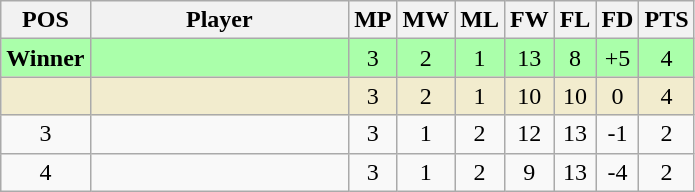<table class="wikitable" style="text-align: center;">
<tr>
<th width=20>POS</th>
<th width=165>Player</th>
<th width=20>MP</th>
<th width=20>MW</th>
<th width=20>ML</th>
<th width=20>FW</th>
<th width=20>FL</th>
<th width=20>FD</th>
<th width=20>PTS</th>
</tr>
<tr style="background:#aaffaa;">
<td><strong>Winner</strong></td>
<td style="text-align:left;"></td>
<td>3</td>
<td>2</td>
<td>1</td>
<td>13</td>
<td>8</td>
<td>+5</td>
<td>4</td>
</tr>
<tr style="background:#f2ecce;">
<td></td>
<td style="text-align:left;"></td>
<td>3</td>
<td>2</td>
<td>1</td>
<td>10</td>
<td>10</td>
<td>0</td>
<td>4</td>
</tr>
<tr>
<td>3</td>
<td style="text-align:left;"></td>
<td>3</td>
<td>1</td>
<td>2</td>
<td>12</td>
<td>13</td>
<td>-1</td>
<td>2</td>
</tr>
<tr>
<td>4</td>
<td style="text-align:left;"></td>
<td>3</td>
<td>1</td>
<td>2</td>
<td>9</td>
<td>13</td>
<td>-4</td>
<td>2</td>
</tr>
</table>
